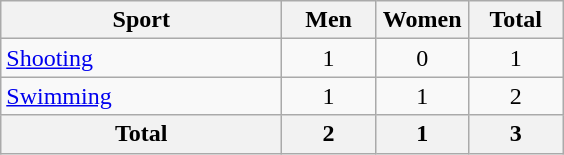<table class="wikitable sortable" style="text-align:center;">
<tr>
<th width=180>Sport</th>
<th width=55>Men</th>
<th width=55>Women</th>
<th width=55>Total</th>
</tr>
<tr>
<td align=left><a href='#'>Shooting</a></td>
<td>1</td>
<td>0</td>
<td>1</td>
</tr>
<tr>
<td align=left><a href='#'>Swimming</a></td>
<td>1</td>
<td>1</td>
<td>2</td>
</tr>
<tr>
<th>Total</th>
<th>2</th>
<th>1</th>
<th>3</th>
</tr>
</table>
